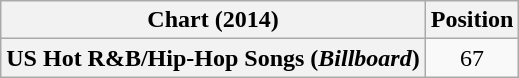<table class="wikitable plainrowheaders">
<tr>
<th scope="col">Chart (2014)</th>
<th scope="col">Position</th>
</tr>
<tr>
<th scope="row">US Hot R&B/Hip-Hop Songs (<em>Billboard</em>)</th>
<td align="center">67</td>
</tr>
</table>
